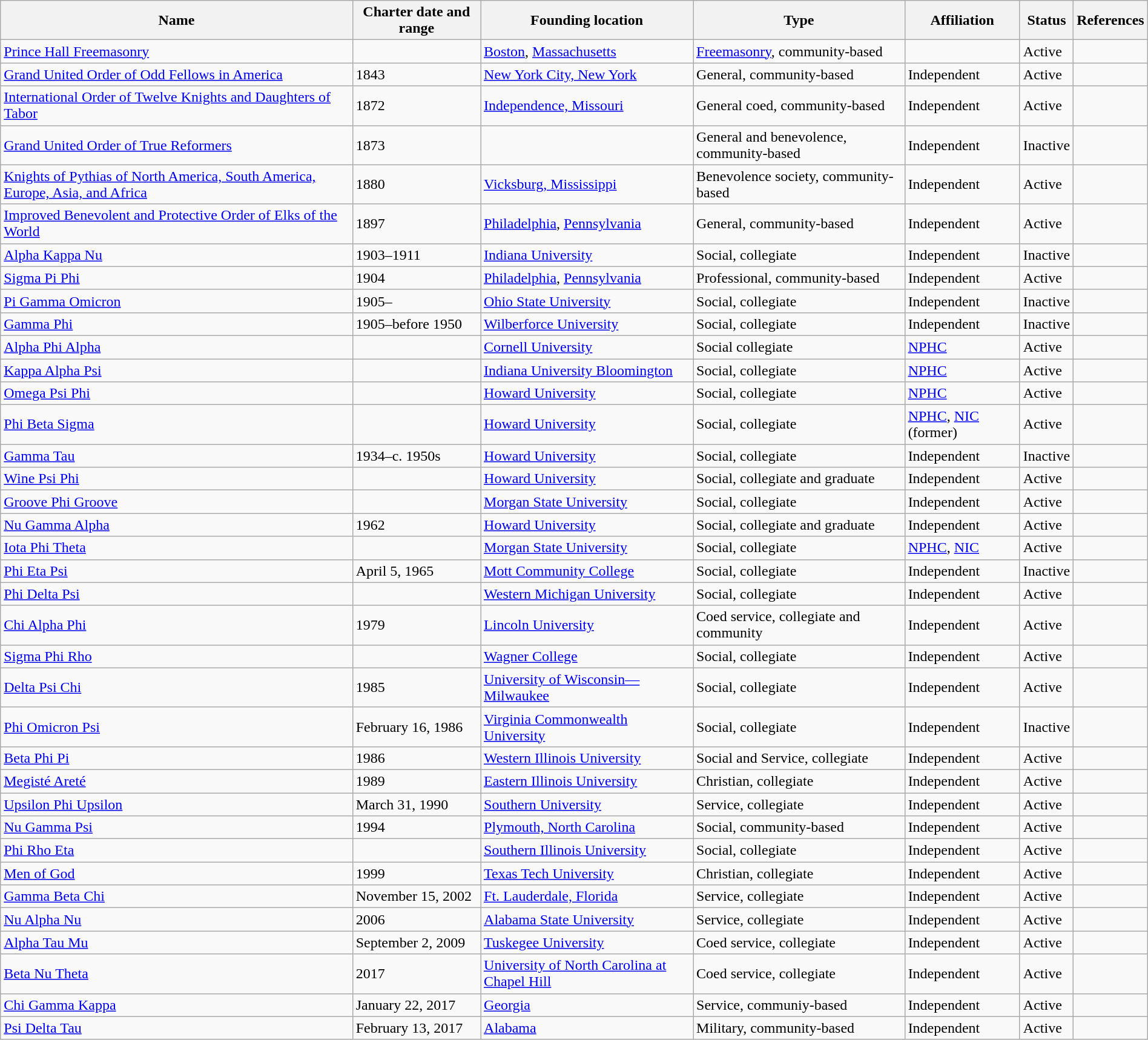<table class="wikitable sortable" style="width:100%;">
<tr>
<th>Name</th>
<th>Charter date and range</th>
<th>Founding location</th>
<th>Type</th>
<th>Affiliation</th>
<th>Status</th>
<th>References</th>
</tr>
<tr>
<td><a href='#'>Prince Hall Freemasonry</a></td>
<td></td>
<td><a href='#'>Boston</a>, <a href='#'>Massachusetts</a></td>
<td><a href='#'>Freemasonry</a>, community-based</td>
<td></td>
<td>Active</td>
<td></td>
</tr>
<tr>
<td><a href='#'>Grand United Order of Odd Fellows in America</a></td>
<td>1843</td>
<td><a href='#'>New York City, New York</a></td>
<td>General, community-based</td>
<td>Independent</td>
<td>Active</td>
<td></td>
</tr>
<tr>
<td><a href='#'>International Order of Twelve Knights and Daughters of Tabor</a></td>
<td>1872</td>
<td><a href='#'>Independence, Missouri</a></td>
<td>General  coed, community-based</td>
<td>Independent</td>
<td>Active</td>
<td></td>
</tr>
<tr>
<td><a href='#'>Grand United Order of True Reformers</a></td>
<td>1873</td>
<td></td>
<td>General and benevolence, community-based</td>
<td>Independent</td>
<td>Inactive</td>
<td></td>
</tr>
<tr>
<td><a href='#'>Knights of Pythias of North America, South America, Europe, Asia, and Africa</a></td>
<td>1880</td>
<td><a href='#'>Vicksburg, Mississippi</a></td>
<td>Benevolence society, community-based</td>
<td>Independent</td>
<td>Active</td>
<td></td>
</tr>
<tr>
<td><a href='#'>Improved Benevolent and Protective Order of Elks of the World</a></td>
<td>1897</td>
<td><a href='#'>Philadelphia</a>, <a href='#'>Pennsylvania</a></td>
<td>General, community-based</td>
<td>Independent</td>
<td>Active</td>
<td></td>
</tr>
<tr>
<td><a href='#'>Alpha Kappa Nu</a></td>
<td>1903–1911</td>
<td><a href='#'>Indiana University</a></td>
<td>Social, collegiate</td>
<td>Independent</td>
<td>Inactive</td>
</tr>
<tr>
<td><a href='#'>Sigma Pi Phi</a></td>
<td>1904</td>
<td><a href='#'>Philadelphia</a>, <a href='#'>Pennsylvania</a></td>
<td>Professional, community-based</td>
<td>Independent</td>
<td>Active</td>
<td></td>
</tr>
<tr>
<td><a href='#'>Pi Gamma Omicron</a></td>
<td>1905–</td>
<td><a href='#'>Ohio State University</a></td>
<td>Social, collegiate</td>
<td>Independent</td>
<td>Inactive</td>
</tr>
<tr>
<td><a href='#'>Gamma Phi</a></td>
<td>1905–before 1950</td>
<td><a href='#'>Wilberforce University</a></td>
<td>Social, collegiate</td>
<td>Independent</td>
<td>Inactive</td>
<td></td>
</tr>
<tr>
<td><a href='#'>Alpha Phi Alpha</a></td>
<td></td>
<td><a href='#'>Cornell University</a></td>
<td>Social collegiate</td>
<td><a href='#'>NPHC</a></td>
<td>Active</td>
<td></td>
</tr>
<tr>
<td><a href='#'>Kappa Alpha Psi</a></td>
<td></td>
<td><a href='#'>Indiana University Bloomington</a></td>
<td>Social, collegiate</td>
<td><a href='#'>NPHC</a></td>
<td>Active</td>
<td></td>
</tr>
<tr>
<td><a href='#'>Omega Psi Phi</a></td>
<td></td>
<td><a href='#'>Howard University</a></td>
<td>Social, collegiate</td>
<td><a href='#'>NPHC</a></td>
<td>Active</td>
<td></td>
</tr>
<tr>
<td><a href='#'>Phi Beta Sigma</a></td>
<td></td>
<td><a href='#'>Howard University</a></td>
<td>Social, collegiate</td>
<td><a href='#'>NPHC</a>, <a href='#'>NIC</a> (former)</td>
<td>Active</td>
<td></td>
</tr>
<tr>
<td><a href='#'>Gamma Tau</a></td>
<td>1934–c. 1950s</td>
<td><a href='#'>Howard University</a></td>
<td>Social, collegiate</td>
<td>Independent</td>
<td>Inactive</td>
<td></td>
</tr>
<tr>
<td><a href='#'>Wine Psi Phi</a></td>
<td></td>
<td><a href='#'>Howard University</a></td>
<td>Social, collegiate and graduate</td>
<td>Independent</td>
<td>Active</td>
<td></td>
</tr>
<tr>
<td><a href='#'>Groove Phi Groove</a></td>
<td></td>
<td><a href='#'>Morgan State University</a></td>
<td>Social, collegiate</td>
<td>Independent</td>
<td>Active</td>
<td></td>
</tr>
<tr>
<td><a href='#'>Nu Gamma Alpha</a></td>
<td>1962</td>
<td><a href='#'>Howard University</a></td>
<td>Social, collegiate and graduate</td>
<td>Independent</td>
<td>Active</td>
<td></td>
</tr>
<tr>
<td><a href='#'>Iota Phi Theta</a></td>
<td></td>
<td><a href='#'>Morgan State University</a></td>
<td>Social, collegiate</td>
<td><a href='#'>NPHC</a>, <a href='#'>NIC</a></td>
<td>Active</td>
<td></td>
</tr>
<tr>
<td><a href='#'>Phi Eta Psi</a></td>
<td>April 5, 1965</td>
<td><a href='#'>Mott Community College</a></td>
<td>Social, collegiate</td>
<td>Independent</td>
<td>Inactive</td>
<td></td>
</tr>
<tr>
<td><a href='#'>Phi Delta Psi</a></td>
<td></td>
<td><a href='#'>Western Michigan University</a></td>
<td>Social, collegiate</td>
<td>Independent</td>
<td>Active</td>
<td></td>
</tr>
<tr>
<td><a href='#'>Chi Alpha Phi</a></td>
<td>1979</td>
<td><a href='#'>Lincoln University</a></td>
<td>Coed service, collegiate and community</td>
<td>Independent</td>
<td>Active</td>
<td></td>
</tr>
<tr>
<td><a href='#'>Sigma Phi Rho</a></td>
<td></td>
<td><a href='#'>Wagner College</a></td>
<td>Social, collegiate</td>
<td>Independent</td>
<td>Active</td>
<td></td>
</tr>
<tr>
<td><a href='#'>Delta Psi Chi</a></td>
<td>1985</td>
<td><a href='#'>University of Wisconsin—Milwaukee</a></td>
<td>Social, collegiate</td>
<td>Independent</td>
<td>Active</td>
<td></td>
</tr>
<tr>
<td><a href='#'>Phi Omicron Psi</a></td>
<td>February 16, 1986</td>
<td><a href='#'>Virginia Commonwealth University</a></td>
<td>Social, collegiate</td>
<td>Independent</td>
<td>Inactive</td>
<td></td>
</tr>
<tr>
<td><a href='#'>Beta Phi Pi</a></td>
<td>1986</td>
<td><a href='#'>Western Illinois University</a></td>
<td>Social and Service, collegiate</td>
<td>Independent</td>
<td>Active</td>
<td></td>
</tr>
<tr>
<td><a href='#'>Megisté Areté</a></td>
<td>1989</td>
<td><a href='#'>Eastern Illinois University</a></td>
<td>Christian, collegiate</td>
<td>Independent</td>
<td>Active</td>
<td></td>
</tr>
<tr>
<td><a href='#'>Upsilon Phi Upsilon</a></td>
<td>March 31, 1990</td>
<td><a href='#'>Southern University</a></td>
<td>Service, collegiate</td>
<td>Independent</td>
<td>Active</td>
<td></td>
</tr>
<tr>
<td><a href='#'>Nu Gamma Psi</a></td>
<td>1994</td>
<td><a href='#'>Plymouth, North Carolina</a></td>
<td>Social, community-based</td>
<td>Independent</td>
<td>Active</td>
<td></td>
</tr>
<tr>
<td><a href='#'>Phi Rho Eta</a></td>
<td></td>
<td><a href='#'>Southern Illinois University</a></td>
<td>Social, collegiate</td>
<td>Independent</td>
<td>Active</td>
<td></td>
</tr>
<tr>
<td><a href='#'>Men of God</a></td>
<td>1999</td>
<td><a href='#'>Texas Tech University</a></td>
<td>Christian, collegiate</td>
<td>Independent</td>
<td>Active</td>
<td></td>
</tr>
<tr>
<td><a href='#'>Gamma Beta Chi</a></td>
<td>November 15, 2002</td>
<td><a href='#'>Ft. Lauderdale, Florida</a></td>
<td>Service, collegiate</td>
<td>Independent</td>
<td>Active</td>
<td></td>
</tr>
<tr>
<td><a href='#'>Nu Alpha Nu</a></td>
<td>2006</td>
<td><a href='#'>Alabama State University</a></td>
<td>Service, collegiate</td>
<td>Independent</td>
<td>Active</td>
<td></td>
</tr>
<tr>
<td><a href='#'>Alpha Tau Mu</a></td>
<td>September 2, 2009</td>
<td><a href='#'>Tuskegee University</a></td>
<td>Coed service, collegiate</td>
<td>Independent</td>
<td>Active</td>
<td></td>
</tr>
<tr>
<td><a href='#'>Beta Nu Theta</a></td>
<td>2017</td>
<td><a href='#'>University of North Carolina at Chapel Hill</a></td>
<td>Coed service, collegiate</td>
<td>Independent</td>
<td>Active</td>
<td></td>
</tr>
<tr>
<td><a href='#'>Chi Gamma Kappa</a></td>
<td>January 22, 2017</td>
<td><a href='#'>Georgia</a></td>
<td>Service, communiy-based</td>
<td>Independent</td>
<td>Active</td>
<td></td>
</tr>
<tr>
<td><a href='#'>Psi Delta Tau</a></td>
<td>February 13, 2017</td>
<td><a href='#'>Alabama</a></td>
<td>Military, community-based</td>
<td>Independent</td>
<td>Active</td>
<td></td>
</tr>
</table>
